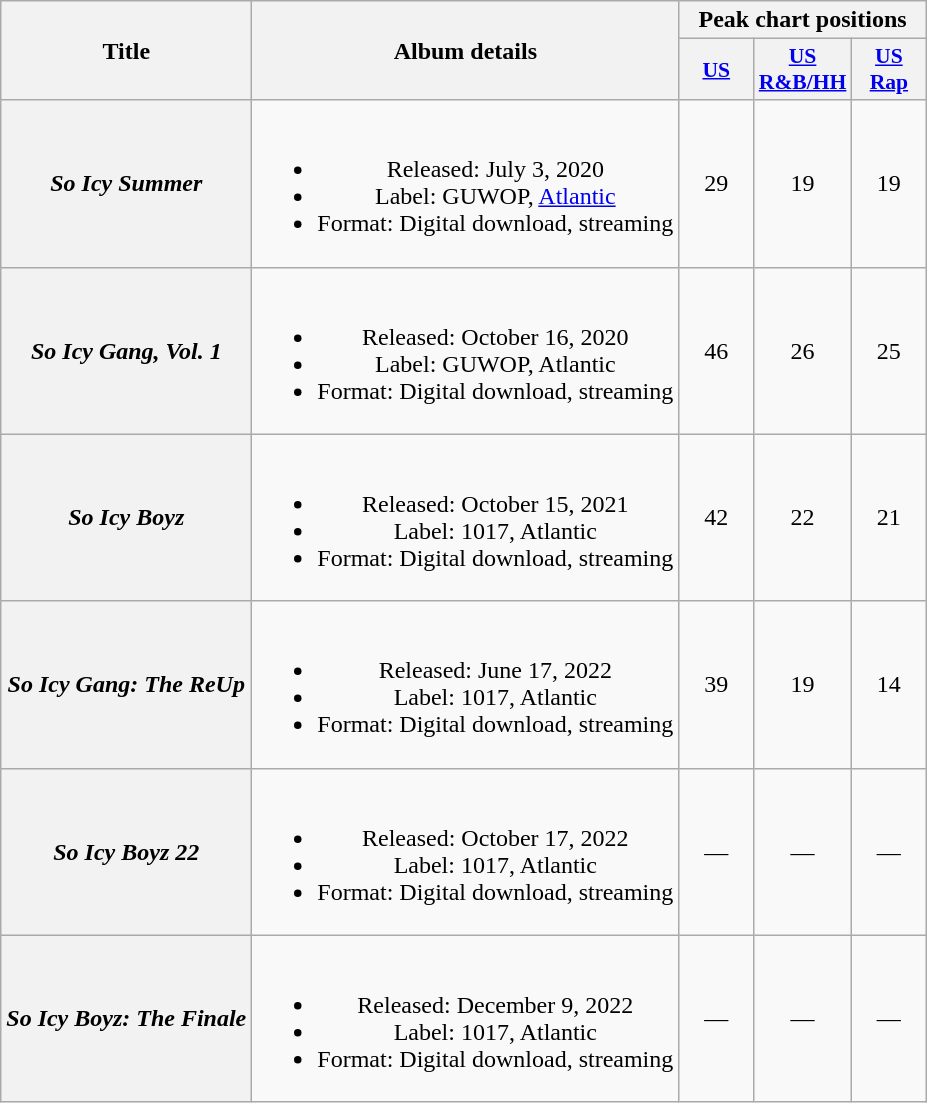<table class="wikitable plainrowheaders" style="text-align:center;">
<tr>
<th rowspan="2">Title</th>
<th rowspan="2">Album details</th>
<th colspan="3">Peak chart positions</th>
</tr>
<tr>
<th scope="col" style="width:3em;font-size:90%;"><a href='#'>US</a><br></th>
<th scope="col" style="width:3em;font-size:90%;"><a href='#'>US<br>R&B/HH</a><br></th>
<th scope="col" style="width:3em;font-size:90%;"><a href='#'>US<br>Rap</a><br></th>
</tr>
<tr>
<th scope="row"><em>So Icy Summer</em><br></th>
<td><br><ul><li>Released: July 3, 2020</li><li>Label: GUWOP, <a href='#'>Atlantic</a></li><li>Format: Digital download, streaming</li></ul></td>
<td>29</td>
<td>19</td>
<td>19</td>
</tr>
<tr>
<th scope="row"><em>So Icy Gang, Vol. 1</em><br></th>
<td><br><ul><li>Released: October 16, 2020</li><li>Label: GUWOP, Atlantic</li><li>Format: Digital download, streaming</li></ul></td>
<td>46</td>
<td>26</td>
<td>25</td>
</tr>
<tr>
<th scope="row"><em>So Icy Boyz</em><br></th>
<td><br><ul><li>Released: October 15, 2021</li><li>Label: 1017, Atlantic</li><li>Format: Digital download, streaming</li></ul></td>
<td>42</td>
<td>22</td>
<td>21</td>
</tr>
<tr>
<th scope="row"><em>So Icy Gang: The ReUp</em><br></th>
<td><br><ul><li>Released: June 17, 2022</li><li>Label: 1017, Atlantic</li><li>Format: Digital download, streaming</li></ul></td>
<td>39</td>
<td>19</td>
<td>14</td>
</tr>
<tr>
<th scope="row"><em>So Icy Boyz 22</em><br></th>
<td><br><ul><li>Released: October 17, 2022</li><li>Label: 1017, Atlantic</li><li>Format: Digital download, streaming</li></ul></td>
<td>—</td>
<td>—</td>
<td>—</td>
</tr>
<tr>
<th scope="row"><em>So Icy Boyz: The Finale</em><br></th>
<td><br><ul><li>Released: December 9, 2022</li><li>Label: 1017, Atlantic</li><li>Format: Digital download, streaming</li></ul></td>
<td>—</td>
<td>—</td>
<td>—</td>
</tr>
</table>
